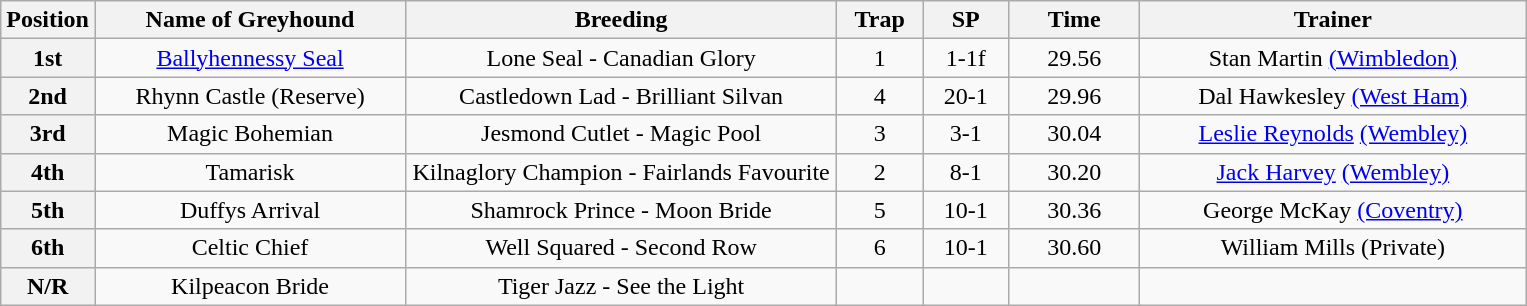<table class="wikitable" style="text-align: center">
<tr>
<th width=50>Position</th>
<th width=200>Name of Greyhound</th>
<th width=280>Breeding</th>
<th width=50>Trap</th>
<th width=50>SP</th>
<th width=80>Time</th>
<th width=250>Trainer</th>
</tr>
<tr>
<th>1st</th>
<td><a href='#'>Ballyhennessy Seal</a></td>
<td>Lone Seal - Canadian Glory</td>
<td>1</td>
<td>1-1f</td>
<td>29.56</td>
<td>Stan Martin <a href='#'>(Wimbledon)</a></td>
</tr>
<tr>
<th>2nd</th>
<td>Rhynn Castle (Reserve)</td>
<td>Castledown Lad - Brilliant Silvan</td>
<td>4</td>
<td>20-1</td>
<td>29.96</td>
<td>Dal Hawkesley <a href='#'>(West Ham)</a></td>
</tr>
<tr>
<th>3rd</th>
<td>Magic Bohemian</td>
<td>Jesmond Cutlet - Magic Pool</td>
<td>3</td>
<td>3-1</td>
<td>30.04</td>
<td><a href='#'>Leslie Reynolds</a> <a href='#'>(Wembley)</a></td>
</tr>
<tr>
<th>4th</th>
<td>Tamarisk</td>
<td>Kilnaglory Champion - Fairlands Favourite</td>
<td>2</td>
<td>8-1</td>
<td>30.20</td>
<td><a href='#'>Jack Harvey</a> <a href='#'>(Wembley)</a></td>
</tr>
<tr>
<th>5th</th>
<td>Duffys Arrival</td>
<td>Shamrock Prince - Moon Bride</td>
<td>5</td>
<td>10-1</td>
<td>30.36</td>
<td>George McKay <a href='#'>(Coventry)</a></td>
</tr>
<tr>
<th>6th</th>
<td>Celtic Chief</td>
<td>Well Squared - Second Row</td>
<td>6</td>
<td>10-1</td>
<td>30.60</td>
<td>William Mills (Private)</td>
</tr>
<tr>
<th>N/R</th>
<td>Kilpeacon Bride</td>
<td>Tiger Jazz - See the Light</td>
<td></td>
<td></td>
<td></td>
<td></td>
</tr>
</table>
